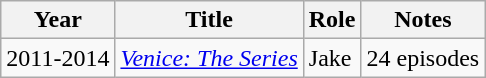<table class="wikitable">
<tr>
<th>Year</th>
<th>Title</th>
<th>Role</th>
<th>Notes</th>
</tr>
<tr>
<td>2011-2014</td>
<td><em><a href='#'>Venice: The Series</a></em></td>
<td>Jake</td>
<td>24 episodes</td>
</tr>
</table>
